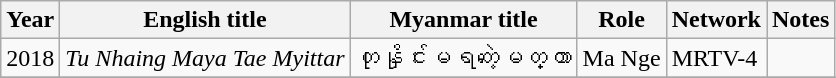<table class="wikitable">
<tr>
<th width=10>Year</th>
<th>English title</th>
<th>Myanmar title</th>
<th>Role</th>
<th>Network</th>
<th>Notes</th>
</tr>
<tr>
<td rowspan="1">2018</td>
<td><em>Tu Nhaing Maya Tae Myittar</em></td>
<td>တုနှိုင်းမရတဲ့မေတ္တာ</td>
<td>Ma Nge</td>
<td>MRTV-4</td>
<td></td>
</tr>
<tr>
</tr>
</table>
